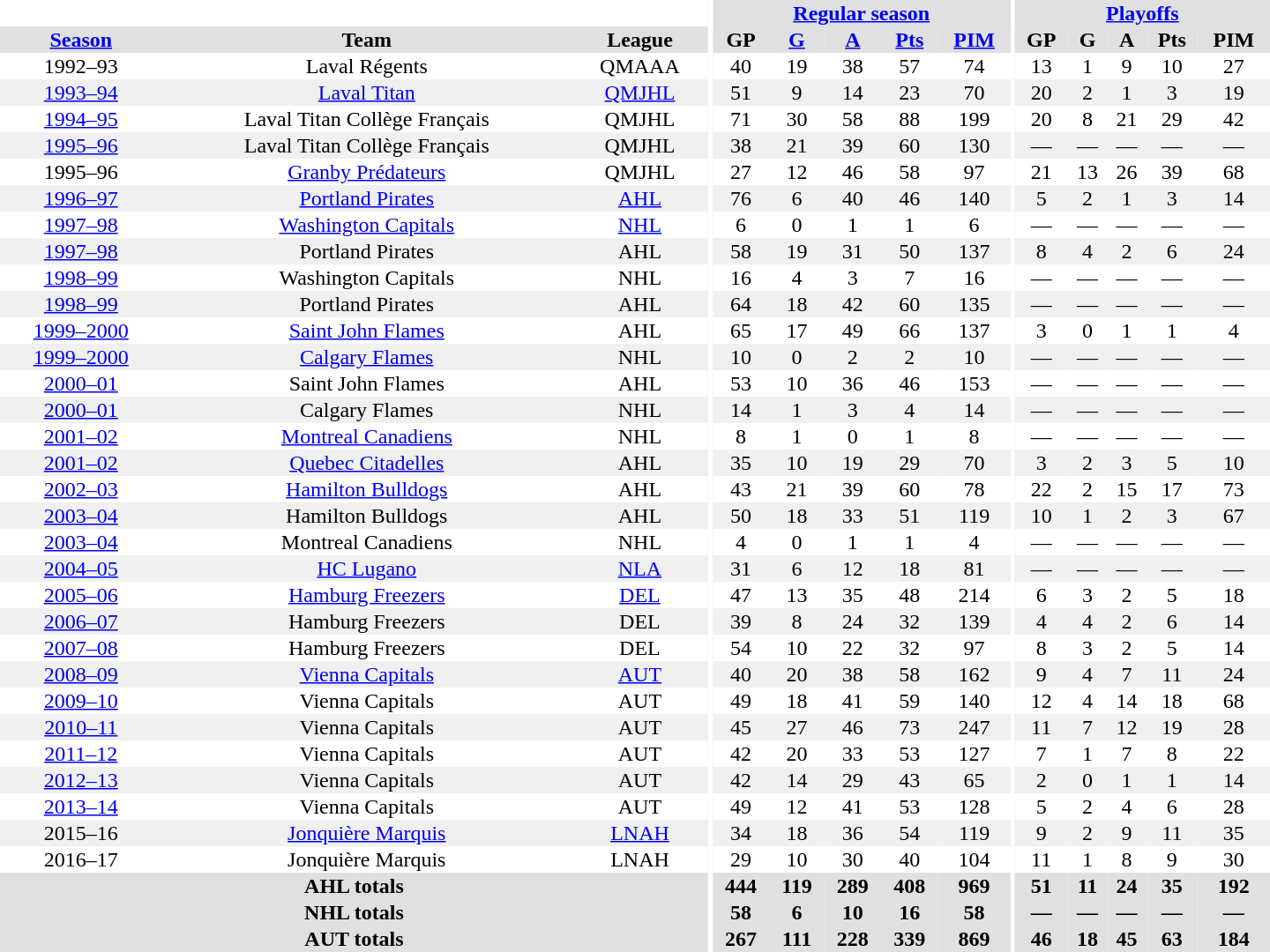<table border="0" cellpadding="1" cellspacing="0" style="text-align:center; width:60em">
<tr bgcolor="#e0e0e0">
<th colspan="3" bgcolor="#ffffff"></th>
<th rowspan="99" bgcolor="#ffffff"></th>
<th colspan="5"><a href='#'>Regular season</a></th>
<th rowspan="99" bgcolor="#ffffff"></th>
<th colspan="5"><a href='#'>Playoffs</a></th>
</tr>
<tr bgcolor="#e0e0e0">
<th><a href='#'>Season</a></th>
<th>Team</th>
<th>League</th>
<th>GP</th>
<th><a href='#'>G</a></th>
<th><a href='#'>A</a></th>
<th><a href='#'>Pts</a></th>
<th><a href='#'>PIM</a></th>
<th>GP</th>
<th>G</th>
<th>A</th>
<th>Pts</th>
<th>PIM</th>
</tr>
<tr>
<td>1992–93</td>
<td>Laval Régents</td>
<td>QMAAA</td>
<td>40</td>
<td>19</td>
<td>38</td>
<td>57</td>
<td>74</td>
<td>13</td>
<td>1</td>
<td>9</td>
<td>10</td>
<td>27</td>
</tr>
<tr bgcolor="#f0f0f0">
<td><a href='#'>1993–94</a></td>
<td><a href='#'>Laval Titan</a></td>
<td><a href='#'>QMJHL</a></td>
<td>51</td>
<td>9</td>
<td>14</td>
<td>23</td>
<td>70</td>
<td>20</td>
<td>2</td>
<td>1</td>
<td>3</td>
<td>19</td>
</tr>
<tr>
<td><a href='#'>1994–95</a></td>
<td>Laval Titan Collège Français</td>
<td>QMJHL</td>
<td>71</td>
<td>30</td>
<td>58</td>
<td>88</td>
<td>199</td>
<td>20</td>
<td>8</td>
<td>21</td>
<td>29</td>
<td>42</td>
</tr>
<tr bgcolor="#f0f0f0">
<td><a href='#'>1995–96</a></td>
<td>Laval Titan Collège Français</td>
<td>QMJHL</td>
<td>38</td>
<td>21</td>
<td>39</td>
<td>60</td>
<td>130</td>
<td>—</td>
<td>—</td>
<td>—</td>
<td>—</td>
<td>—</td>
</tr>
<tr>
<td>1995–96</td>
<td><a href='#'>Granby Prédateurs</a></td>
<td>QMJHL</td>
<td>27</td>
<td>12</td>
<td>46</td>
<td>58</td>
<td>97</td>
<td>21</td>
<td>13</td>
<td>26</td>
<td>39</td>
<td>68</td>
</tr>
<tr bgcolor="#f0f0f0">
<td><a href='#'>1996–97</a></td>
<td><a href='#'>Portland Pirates</a></td>
<td><a href='#'>AHL</a></td>
<td>76</td>
<td>6</td>
<td>40</td>
<td>46</td>
<td>140</td>
<td>5</td>
<td>2</td>
<td>1</td>
<td>3</td>
<td>14</td>
</tr>
<tr>
<td><a href='#'>1997–98</a></td>
<td><a href='#'>Washington Capitals</a></td>
<td><a href='#'>NHL</a></td>
<td>6</td>
<td>0</td>
<td>1</td>
<td>1</td>
<td>6</td>
<td>—</td>
<td>—</td>
<td>—</td>
<td>—</td>
<td>—</td>
</tr>
<tr bgcolor="#f0f0f0">
<td><a href='#'>1997–98</a></td>
<td>Portland Pirates</td>
<td>AHL</td>
<td>58</td>
<td>19</td>
<td>31</td>
<td>50</td>
<td>137</td>
<td>8</td>
<td>4</td>
<td>2</td>
<td>6</td>
<td>24</td>
</tr>
<tr>
<td><a href='#'>1998–99</a></td>
<td>Washington Capitals</td>
<td>NHL</td>
<td>16</td>
<td>4</td>
<td>3</td>
<td>7</td>
<td>16</td>
<td>—</td>
<td>—</td>
<td>—</td>
<td>—</td>
<td>—</td>
</tr>
<tr bgcolor="#f0f0f0">
<td><a href='#'>1998–99</a></td>
<td>Portland Pirates</td>
<td>AHL</td>
<td>64</td>
<td>18</td>
<td>42</td>
<td>60</td>
<td>135</td>
<td>—</td>
<td>—</td>
<td>—</td>
<td>—</td>
<td>—</td>
</tr>
<tr>
<td><a href='#'>1999–2000</a></td>
<td><a href='#'>Saint John Flames</a></td>
<td>AHL</td>
<td>65</td>
<td>17</td>
<td>49</td>
<td>66</td>
<td>137</td>
<td>3</td>
<td>0</td>
<td>1</td>
<td>1</td>
<td>4</td>
</tr>
<tr bgcolor="#f0f0f0">
<td><a href='#'>1999–2000</a></td>
<td><a href='#'>Calgary Flames</a></td>
<td>NHL</td>
<td>10</td>
<td>0</td>
<td>2</td>
<td>2</td>
<td>10</td>
<td>—</td>
<td>—</td>
<td>—</td>
<td>—</td>
<td>—</td>
</tr>
<tr>
<td><a href='#'>2000–01</a></td>
<td>Saint John Flames</td>
<td>AHL</td>
<td>53</td>
<td>10</td>
<td>36</td>
<td>46</td>
<td>153</td>
<td>—</td>
<td>—</td>
<td>—</td>
<td>—</td>
<td>—</td>
</tr>
<tr bgcolor="#f0f0f0">
<td><a href='#'>2000–01</a></td>
<td>Calgary Flames</td>
<td>NHL</td>
<td>14</td>
<td>1</td>
<td>3</td>
<td>4</td>
<td>14</td>
<td>—</td>
<td>—</td>
<td>—</td>
<td>—</td>
<td>—</td>
</tr>
<tr>
<td><a href='#'>2001–02</a></td>
<td><a href='#'>Montreal Canadiens</a></td>
<td>NHL</td>
<td>8</td>
<td>1</td>
<td>0</td>
<td>1</td>
<td>8</td>
<td>—</td>
<td>—</td>
<td>—</td>
<td>—</td>
<td>—</td>
</tr>
<tr bgcolor="#f0f0f0">
<td><a href='#'>2001–02</a></td>
<td><a href='#'>Quebec Citadelles</a></td>
<td>AHL</td>
<td>35</td>
<td>10</td>
<td>19</td>
<td>29</td>
<td>70</td>
<td>3</td>
<td>2</td>
<td>3</td>
<td>5</td>
<td>10</td>
</tr>
<tr>
<td><a href='#'>2002–03</a></td>
<td><a href='#'>Hamilton Bulldogs</a></td>
<td>AHL</td>
<td>43</td>
<td>21</td>
<td>39</td>
<td>60</td>
<td>78</td>
<td>22</td>
<td>2</td>
<td>15</td>
<td>17</td>
<td>73</td>
</tr>
<tr bgcolor="#f0f0f0">
<td><a href='#'>2003–04</a></td>
<td>Hamilton Bulldogs</td>
<td>AHL</td>
<td>50</td>
<td>18</td>
<td>33</td>
<td>51</td>
<td>119</td>
<td>10</td>
<td>1</td>
<td>2</td>
<td>3</td>
<td>67</td>
</tr>
<tr>
<td><a href='#'>2003–04</a></td>
<td>Montreal Canadiens</td>
<td>NHL</td>
<td>4</td>
<td>0</td>
<td>1</td>
<td>1</td>
<td>4</td>
<td>—</td>
<td>—</td>
<td>—</td>
<td>—</td>
<td>—</td>
</tr>
<tr bgcolor="#f0f0f0">
<td><a href='#'>2004–05</a></td>
<td><a href='#'>HC Lugano</a></td>
<td><a href='#'>NLA</a></td>
<td>31</td>
<td>6</td>
<td>12</td>
<td>18</td>
<td>81</td>
<td>—</td>
<td>—</td>
<td>—</td>
<td>—</td>
<td>—</td>
</tr>
<tr>
<td><a href='#'>2005–06</a></td>
<td><a href='#'>Hamburg Freezers</a></td>
<td><a href='#'>DEL</a></td>
<td>47</td>
<td>13</td>
<td>35</td>
<td>48</td>
<td>214</td>
<td>6</td>
<td>3</td>
<td>2</td>
<td>5</td>
<td>18</td>
</tr>
<tr bgcolor="#f0f0f0">
<td><a href='#'>2006–07</a></td>
<td>Hamburg Freezers</td>
<td>DEL</td>
<td>39</td>
<td>8</td>
<td>24</td>
<td>32</td>
<td>139</td>
<td>4</td>
<td>4</td>
<td>2</td>
<td>6</td>
<td>14</td>
</tr>
<tr>
<td><a href='#'>2007–08</a></td>
<td>Hamburg Freezers</td>
<td>DEL</td>
<td>54</td>
<td>10</td>
<td>22</td>
<td>32</td>
<td>97</td>
<td>8</td>
<td>3</td>
<td>2</td>
<td>5</td>
<td>14</td>
</tr>
<tr bgcolor="#f0f0f0">
<td><a href='#'>2008–09</a></td>
<td><a href='#'>Vienna Capitals</a></td>
<td><a href='#'>AUT</a></td>
<td>40</td>
<td>20</td>
<td>38</td>
<td>58</td>
<td>162</td>
<td>9</td>
<td>4</td>
<td>7</td>
<td>11</td>
<td>24</td>
</tr>
<tr>
<td><a href='#'>2009–10</a></td>
<td>Vienna Capitals</td>
<td>AUT</td>
<td>49</td>
<td>18</td>
<td>41</td>
<td>59</td>
<td>140</td>
<td>12</td>
<td>4</td>
<td>14</td>
<td>18</td>
<td>68</td>
</tr>
<tr bgcolor="#f0f0f0">
<td><a href='#'>2010–11</a></td>
<td>Vienna Capitals</td>
<td>AUT</td>
<td>45</td>
<td>27</td>
<td>46</td>
<td>73</td>
<td>247</td>
<td>11</td>
<td>7</td>
<td>12</td>
<td>19</td>
<td>28</td>
</tr>
<tr>
<td><a href='#'>2011–12</a></td>
<td>Vienna Capitals</td>
<td>AUT</td>
<td>42</td>
<td>20</td>
<td>33</td>
<td>53</td>
<td>127</td>
<td>7</td>
<td>1</td>
<td>7</td>
<td>8</td>
<td>22</td>
</tr>
<tr bgcolor="#f0f0f0">
<td><a href='#'>2012–13</a></td>
<td>Vienna Capitals</td>
<td>AUT</td>
<td>42</td>
<td>14</td>
<td>29</td>
<td>43</td>
<td>65</td>
<td>2</td>
<td>0</td>
<td>1</td>
<td>1</td>
<td>14</td>
</tr>
<tr>
<td><a href='#'>2013–14</a></td>
<td>Vienna Capitals</td>
<td>AUT</td>
<td>49</td>
<td>12</td>
<td>41</td>
<td>53</td>
<td>128</td>
<td>5</td>
<td>2</td>
<td>4</td>
<td>6</td>
<td>28</td>
</tr>
<tr bgcolor="#f0f0f0">
<td 2015–16 LNAH season>2015–16</td>
<td><a href='#'>Jonquière Marquis</a></td>
<td><a href='#'>LNAH</a></td>
<td>34</td>
<td>18</td>
<td>36</td>
<td>54</td>
<td>119</td>
<td>9</td>
<td>2</td>
<td>9</td>
<td>11</td>
<td>35</td>
</tr>
<tr>
<td 2016–17 LNAH season>2016–17</td>
<td>Jonquière Marquis</td>
<td>LNAH</td>
<td>29</td>
<td>10</td>
<td>30</td>
<td>40</td>
<td>104</td>
<td>11</td>
<td>1</td>
<td>8</td>
<td>9</td>
<td>30</td>
</tr>
<tr bgcolor="#e0e0e0">
<th colspan="3">AHL totals</th>
<th>444</th>
<th>119</th>
<th>289</th>
<th>408</th>
<th>969</th>
<th>51</th>
<th>11</th>
<th>24</th>
<th>35</th>
<th>192</th>
</tr>
<tr bgcolor="#e0e0e0">
<th colspan="3">NHL totals</th>
<th>58</th>
<th>6</th>
<th>10</th>
<th>16</th>
<th>58</th>
<th>—</th>
<th>—</th>
<th>—</th>
<th>—</th>
<th>—</th>
</tr>
<tr bgcolor="#e0e0e0">
<th colspan="3">AUT totals</th>
<th>267</th>
<th>111</th>
<th>228</th>
<th>339</th>
<th>869</th>
<th>46</th>
<th>18</th>
<th>45</th>
<th>63</th>
<th>184</th>
</tr>
</table>
